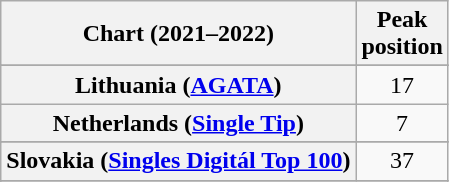<table class="wikitable sortable plainrowheaders" style="text-align:center">
<tr>
<th>Chart (2021–2022)</th>
<th>Peak<br>position</th>
</tr>
<tr>
</tr>
<tr>
</tr>
<tr>
</tr>
<tr>
</tr>
<tr>
</tr>
<tr>
</tr>
<tr>
</tr>
<tr>
</tr>
<tr>
</tr>
<tr>
<th scope="row">Lithuania (<a href='#'>AGATA</a>)</th>
<td>17</td>
</tr>
<tr>
<th scope="row">Netherlands (<a href='#'>Single Tip</a>)</th>
<td>7</td>
</tr>
<tr>
</tr>
<tr>
</tr>
<tr>
<th scope="row">Slovakia (<a href='#'>Singles Digitál Top 100</a>)</th>
<td>37</td>
</tr>
<tr>
</tr>
<tr>
</tr>
<tr>
</tr>
<tr>
</tr>
<tr>
</tr>
<tr>
</tr>
</table>
